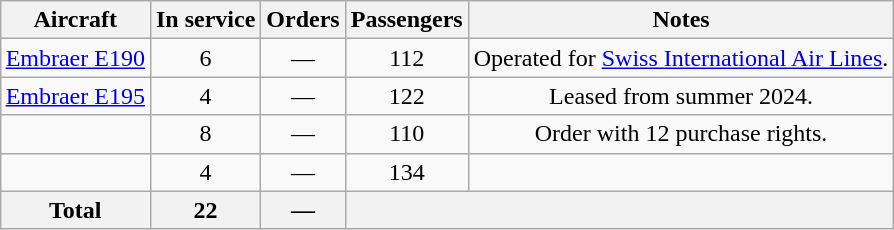<table class="wikitable" style="margin:1em auto; border-collapse:collapse;text-align:center">
<tr>
<th>Aircraft</th>
<th>In service</th>
<th>Orders</th>
<th>Passengers</th>
<th>Notes</th>
</tr>
<tr>
<td><a href='#'>Embraer E190</a></td>
<td>6</td>
<td>—</td>
<td>112</td>
<td>Operated for <a href='#'>Swiss International Air Lines</a>.</td>
</tr>
<tr>
<td><a href='#'>Embraer E195</a></td>
<td>4</td>
<td>—</td>
<td>122</td>
<td>Leased from summer 2024.</td>
</tr>
<tr>
<td></td>
<td>8</td>
<td>—</td>
<td>110</td>
<td>Order with 12 purchase rights.<br></td>
</tr>
<tr>
<td></td>
<td>4</td>
<td>—</td>
<td>134</td>
<td></td>
</tr>
<tr>
<th>Total</th>
<th>22</th>
<th>—</th>
<th colspan="3"></th>
</tr>
</table>
